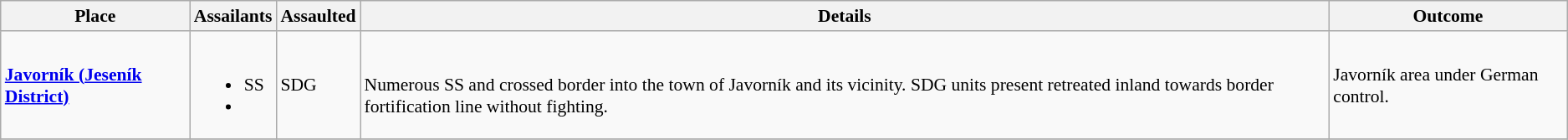<table class="wikitable sortable" style="font-size:90%;">
<tr>
<th>Place</th>
<th>Assailants</th>
<th>Assaulted</th>
<th>Details</th>
<th>Outcome</th>
</tr>
<tr>
<td><strong><a href='#'>Javorník (Jeseník District)</a></strong></td>
<td><br><ul><li>SS</li><li></li></ul></td>
<td>SDG</td>
<td><br>Numerous SS and  crossed border into the town of Javorník and its vicinity. SDG units present retreated inland towards border fortification line without fighting.</td>
<td>Javorník area under German control.</td>
</tr>
<tr>
</tr>
</table>
